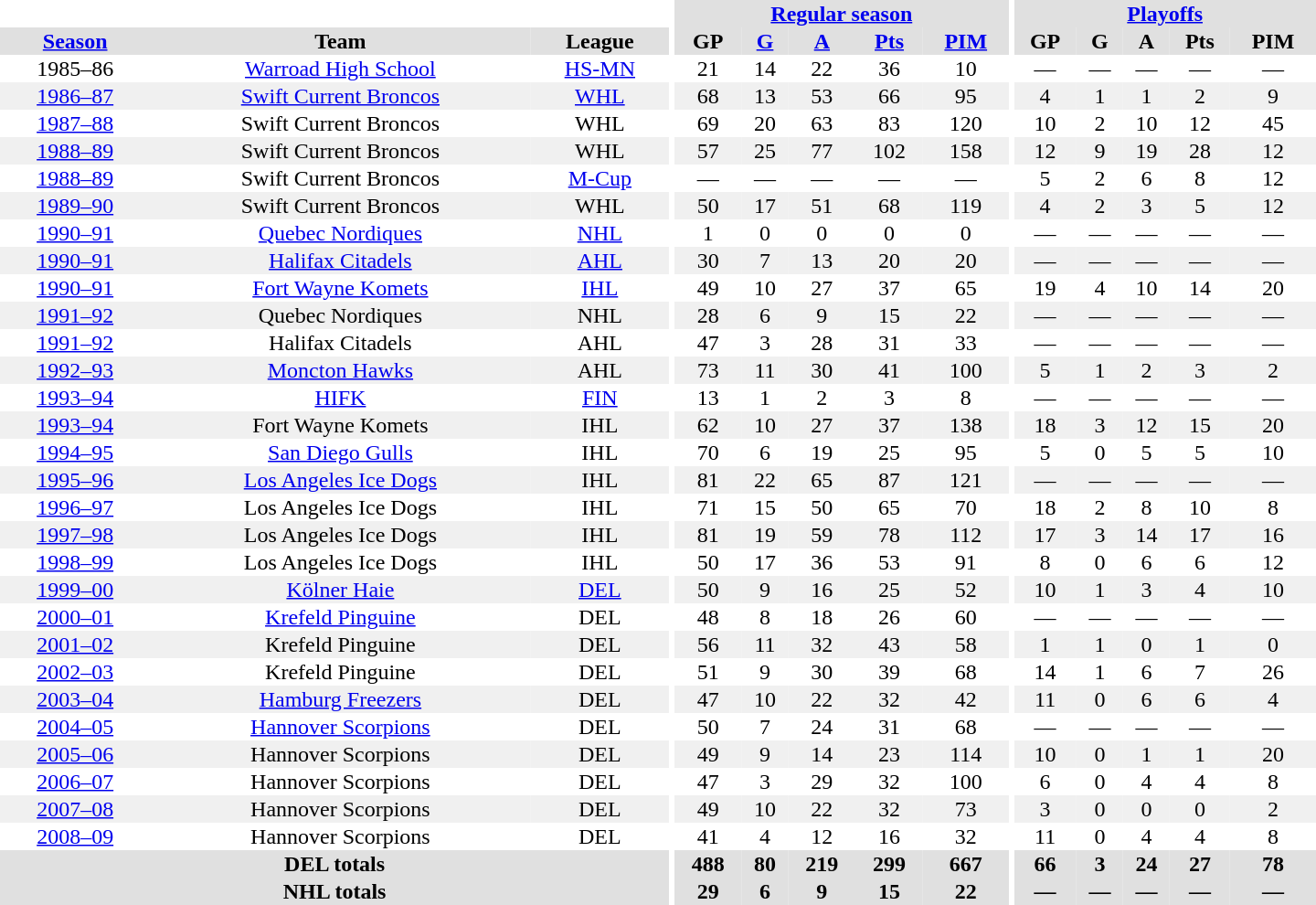<table border="0" cellpadding="1" cellspacing="0" style="text-align:center; width:60em">
<tr bgcolor="#e0e0e0">
<th colspan="3" bgcolor="#ffffff"></th>
<th rowspan="100" bgcolor="#ffffff"></th>
<th colspan="5"><a href='#'>Regular season</a></th>
<th rowspan="100" bgcolor="#ffffff"></th>
<th colspan="5"><a href='#'>Playoffs</a></th>
</tr>
<tr bgcolor="#e0e0e0">
<th><a href='#'>Season</a></th>
<th>Team</th>
<th>League</th>
<th>GP</th>
<th><a href='#'>G</a></th>
<th><a href='#'>A</a></th>
<th><a href='#'>Pts</a></th>
<th><a href='#'>PIM</a></th>
<th>GP</th>
<th>G</th>
<th>A</th>
<th>Pts</th>
<th>PIM</th>
</tr>
<tr>
<td>1985–86</td>
<td><a href='#'>Warroad High School</a></td>
<td><a href='#'>HS-MN</a></td>
<td>21</td>
<td>14</td>
<td>22</td>
<td>36</td>
<td>10</td>
<td>—</td>
<td>—</td>
<td>—</td>
<td>—</td>
<td>—</td>
</tr>
<tr bgcolor="#f0f0f0">
<td><a href='#'>1986–87</a></td>
<td><a href='#'>Swift Current Broncos</a></td>
<td><a href='#'>WHL</a></td>
<td>68</td>
<td>13</td>
<td>53</td>
<td>66</td>
<td>95</td>
<td>4</td>
<td>1</td>
<td>1</td>
<td>2</td>
<td>9</td>
</tr>
<tr>
<td><a href='#'>1987–88</a></td>
<td>Swift Current Broncos</td>
<td>WHL</td>
<td>69</td>
<td>20</td>
<td>63</td>
<td>83</td>
<td>120</td>
<td>10</td>
<td>2</td>
<td>10</td>
<td>12</td>
<td>45</td>
</tr>
<tr bgcolor="#f0f0f0">
<td><a href='#'>1988–89</a></td>
<td>Swift Current Broncos</td>
<td>WHL</td>
<td>57</td>
<td>25</td>
<td>77</td>
<td>102</td>
<td>158</td>
<td>12</td>
<td>9</td>
<td>19</td>
<td>28</td>
<td>12</td>
</tr>
<tr>
<td><a href='#'>1988–89</a></td>
<td>Swift Current Broncos</td>
<td><a href='#'>M-Cup</a></td>
<td>—</td>
<td>—</td>
<td>—</td>
<td>—</td>
<td>—</td>
<td>5</td>
<td>2</td>
<td>6</td>
<td>8</td>
<td>12</td>
</tr>
<tr bgcolor="#f0f0f0">
<td><a href='#'>1989–90</a></td>
<td>Swift Current Broncos</td>
<td>WHL</td>
<td>50</td>
<td>17</td>
<td>51</td>
<td>68</td>
<td>119</td>
<td>4</td>
<td>2</td>
<td>3</td>
<td>5</td>
<td>12</td>
</tr>
<tr>
<td><a href='#'>1990–91</a></td>
<td><a href='#'>Quebec Nordiques</a></td>
<td><a href='#'>NHL</a></td>
<td>1</td>
<td>0</td>
<td>0</td>
<td>0</td>
<td>0</td>
<td>—</td>
<td>—</td>
<td>—</td>
<td>—</td>
<td>—</td>
</tr>
<tr bgcolor="#f0f0f0">
<td><a href='#'>1990–91</a></td>
<td><a href='#'>Halifax Citadels</a></td>
<td><a href='#'>AHL</a></td>
<td>30</td>
<td>7</td>
<td>13</td>
<td>20</td>
<td>20</td>
<td>—</td>
<td>—</td>
<td>—</td>
<td>—</td>
<td>—</td>
</tr>
<tr>
<td><a href='#'>1990–91</a></td>
<td><a href='#'>Fort Wayne Komets</a></td>
<td><a href='#'>IHL</a></td>
<td>49</td>
<td>10</td>
<td>27</td>
<td>37</td>
<td>65</td>
<td>19</td>
<td>4</td>
<td>10</td>
<td>14</td>
<td>20</td>
</tr>
<tr bgcolor="#f0f0f0">
<td><a href='#'>1991–92</a></td>
<td>Quebec Nordiques</td>
<td>NHL</td>
<td>28</td>
<td>6</td>
<td>9</td>
<td>15</td>
<td>22</td>
<td>—</td>
<td>—</td>
<td>—</td>
<td>—</td>
<td>—</td>
</tr>
<tr>
<td><a href='#'>1991–92</a></td>
<td>Halifax Citadels</td>
<td>AHL</td>
<td>47</td>
<td>3</td>
<td>28</td>
<td>31</td>
<td>33</td>
<td>—</td>
<td>—</td>
<td>—</td>
<td>—</td>
<td>—</td>
</tr>
<tr bgcolor="#f0f0f0">
<td><a href='#'>1992–93</a></td>
<td><a href='#'>Moncton Hawks</a></td>
<td>AHL</td>
<td>73</td>
<td>11</td>
<td>30</td>
<td>41</td>
<td>100</td>
<td>5</td>
<td>1</td>
<td>2</td>
<td>3</td>
<td>2</td>
</tr>
<tr>
<td><a href='#'>1993–94</a></td>
<td><a href='#'>HIFK</a></td>
<td><a href='#'>FIN</a></td>
<td>13</td>
<td>1</td>
<td>2</td>
<td>3</td>
<td>8</td>
<td>—</td>
<td>—</td>
<td>—</td>
<td>—</td>
<td>—</td>
</tr>
<tr bgcolor="#f0f0f0">
<td><a href='#'>1993–94</a></td>
<td>Fort Wayne Komets</td>
<td>IHL</td>
<td>62</td>
<td>10</td>
<td>27</td>
<td>37</td>
<td>138</td>
<td>18</td>
<td>3</td>
<td>12</td>
<td>15</td>
<td>20</td>
</tr>
<tr>
<td><a href='#'>1994–95</a></td>
<td><a href='#'>San Diego Gulls</a></td>
<td>IHL</td>
<td>70</td>
<td>6</td>
<td>19</td>
<td>25</td>
<td>95</td>
<td>5</td>
<td>0</td>
<td>5</td>
<td>5</td>
<td>10</td>
</tr>
<tr bgcolor="#f0f0f0">
<td><a href='#'>1995–96</a></td>
<td><a href='#'>Los Angeles Ice Dogs</a></td>
<td>IHL</td>
<td>81</td>
<td>22</td>
<td>65</td>
<td>87</td>
<td>121</td>
<td>—</td>
<td>—</td>
<td>—</td>
<td>—</td>
<td>—</td>
</tr>
<tr>
<td><a href='#'>1996–97</a></td>
<td>Los Angeles Ice Dogs</td>
<td>IHL</td>
<td>71</td>
<td>15</td>
<td>50</td>
<td>65</td>
<td>70</td>
<td>18</td>
<td>2</td>
<td>8</td>
<td>10</td>
<td>8</td>
</tr>
<tr bgcolor="#f0f0f0">
<td><a href='#'>1997–98</a></td>
<td>Los Angeles Ice Dogs</td>
<td>IHL</td>
<td>81</td>
<td>19</td>
<td>59</td>
<td>78</td>
<td>112</td>
<td>17</td>
<td>3</td>
<td>14</td>
<td>17</td>
<td>16</td>
</tr>
<tr>
<td><a href='#'>1998–99</a></td>
<td>Los Angeles Ice Dogs</td>
<td>IHL</td>
<td>50</td>
<td>17</td>
<td>36</td>
<td>53</td>
<td>91</td>
<td>8</td>
<td>0</td>
<td>6</td>
<td>6</td>
<td>12</td>
</tr>
<tr bgcolor="#f0f0f0">
<td><a href='#'>1999–00</a></td>
<td><a href='#'>Kölner Haie</a></td>
<td><a href='#'>DEL</a></td>
<td>50</td>
<td>9</td>
<td>16</td>
<td>25</td>
<td>52</td>
<td>10</td>
<td>1</td>
<td>3</td>
<td>4</td>
<td>10</td>
</tr>
<tr>
<td><a href='#'>2000–01</a></td>
<td><a href='#'>Krefeld Pinguine</a></td>
<td>DEL</td>
<td>48</td>
<td>8</td>
<td>18</td>
<td>26</td>
<td>60</td>
<td>—</td>
<td>—</td>
<td>—</td>
<td>—</td>
<td>—</td>
</tr>
<tr bgcolor="#f0f0f0">
<td><a href='#'>2001–02</a></td>
<td>Krefeld Pinguine</td>
<td>DEL</td>
<td>56</td>
<td>11</td>
<td>32</td>
<td>43</td>
<td>58</td>
<td>1</td>
<td>1</td>
<td>0</td>
<td>1</td>
<td>0</td>
</tr>
<tr>
<td><a href='#'>2002–03</a></td>
<td>Krefeld Pinguine</td>
<td>DEL</td>
<td>51</td>
<td>9</td>
<td>30</td>
<td>39</td>
<td>68</td>
<td>14</td>
<td>1</td>
<td>6</td>
<td>7</td>
<td>26</td>
</tr>
<tr bgcolor="#f0f0f0">
<td><a href='#'>2003–04</a></td>
<td><a href='#'>Hamburg Freezers</a></td>
<td>DEL</td>
<td>47</td>
<td>10</td>
<td>22</td>
<td>32</td>
<td>42</td>
<td>11</td>
<td>0</td>
<td>6</td>
<td>6</td>
<td>4</td>
</tr>
<tr>
<td><a href='#'>2004–05</a></td>
<td><a href='#'>Hannover Scorpions</a></td>
<td>DEL</td>
<td>50</td>
<td>7</td>
<td>24</td>
<td>31</td>
<td>68</td>
<td>—</td>
<td>—</td>
<td>—</td>
<td>—</td>
<td>—</td>
</tr>
<tr bgcolor="#f0f0f0">
<td><a href='#'>2005–06</a></td>
<td>Hannover Scorpions</td>
<td>DEL</td>
<td>49</td>
<td>9</td>
<td>14</td>
<td>23</td>
<td>114</td>
<td>10</td>
<td>0</td>
<td>1</td>
<td>1</td>
<td>20</td>
</tr>
<tr>
<td><a href='#'>2006–07</a></td>
<td>Hannover Scorpions</td>
<td>DEL</td>
<td>47</td>
<td>3</td>
<td>29</td>
<td>32</td>
<td>100</td>
<td>6</td>
<td>0</td>
<td>4</td>
<td>4</td>
<td>8</td>
</tr>
<tr bgcolor="#f0f0f0">
<td><a href='#'>2007–08</a></td>
<td>Hannover Scorpions</td>
<td>DEL</td>
<td>49</td>
<td>10</td>
<td>22</td>
<td>32</td>
<td>73</td>
<td>3</td>
<td>0</td>
<td>0</td>
<td>0</td>
<td>2</td>
</tr>
<tr>
<td><a href='#'>2008–09</a></td>
<td>Hannover Scorpions</td>
<td>DEL</td>
<td>41</td>
<td>4</td>
<td>12</td>
<td>16</td>
<td>32</td>
<td>11</td>
<td>0</td>
<td>4</td>
<td>4</td>
<td>8</td>
</tr>
<tr bgcolor="#e0e0e0">
<th colspan="3">DEL totals</th>
<th>488</th>
<th>80</th>
<th>219</th>
<th>299</th>
<th>667</th>
<th>66</th>
<th>3</th>
<th>24</th>
<th>27</th>
<th>78</th>
</tr>
<tr bgcolor="#e0e0e0">
<th colspan="3">NHL totals</th>
<th>29</th>
<th>6</th>
<th>9</th>
<th>15</th>
<th>22</th>
<th>—</th>
<th>—</th>
<th>—</th>
<th>—</th>
<th>—</th>
</tr>
</table>
